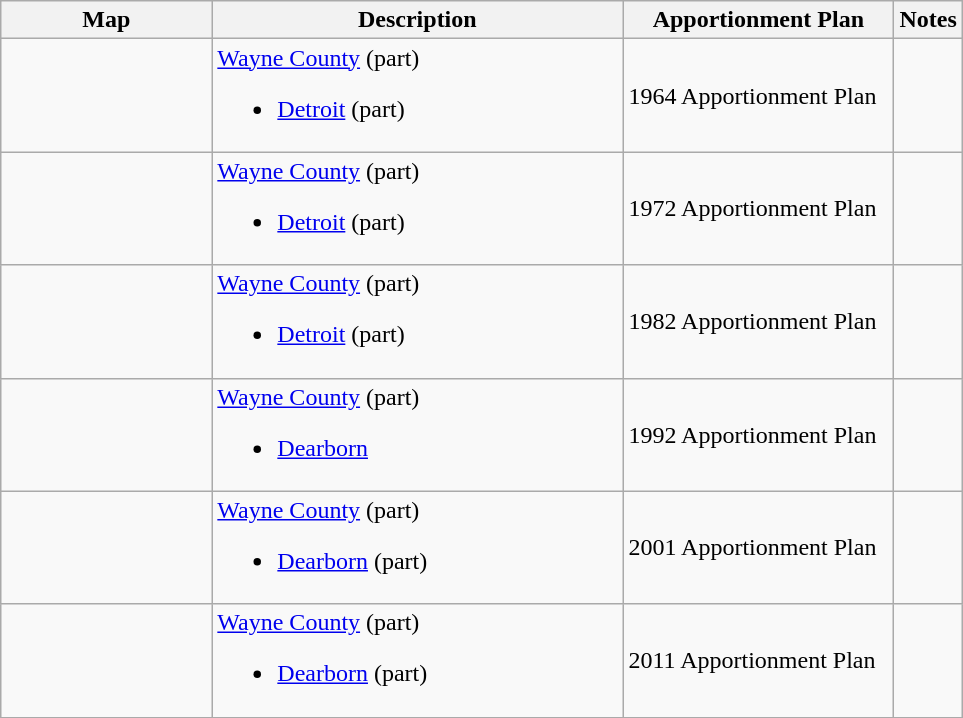<table class="wikitable sortable">
<tr>
<th style="width:100pt;">Map</th>
<th style="width:200pt;">Description</th>
<th style="width:130pt;">Apportionment Plan</th>
<th style="width:15pt;">Notes</th>
</tr>
<tr>
<td></td>
<td><a href='#'>Wayne County</a> (part)<br><ul><li><a href='#'>Detroit</a> (part)</li></ul></td>
<td>1964 Apportionment Plan</td>
<td></td>
</tr>
<tr>
<td></td>
<td><a href='#'>Wayne County</a> (part)<br><ul><li><a href='#'>Detroit</a> (part)</li></ul></td>
<td>1972 Apportionment Plan</td>
<td></td>
</tr>
<tr>
<td></td>
<td><a href='#'>Wayne County</a> (part)<br><ul><li><a href='#'>Detroit</a> (part)</li></ul></td>
<td>1982 Apportionment Plan</td>
<td></td>
</tr>
<tr>
<td></td>
<td><a href='#'>Wayne County</a> (part)<br><ul><li><a href='#'>Dearborn</a></li></ul></td>
<td>1992 Apportionment Plan</td>
<td></td>
</tr>
<tr>
<td></td>
<td><a href='#'>Wayne County</a> (part)<br><ul><li><a href='#'>Dearborn</a> (part)</li></ul></td>
<td>2001 Apportionment Plan</td>
<td></td>
</tr>
<tr>
<td></td>
<td><a href='#'>Wayne County</a> (part)<br><ul><li><a href='#'>Dearborn</a> (part)</li></ul></td>
<td>2011 Apportionment Plan</td>
<td></td>
</tr>
<tr>
</tr>
</table>
